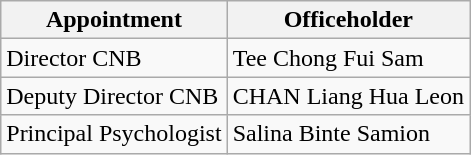<table class="wikitable">
<tr>
<th>Appointment</th>
<th>Officeholder</th>
</tr>
<tr>
<td>Director CNB</td>
<td>Tee Chong Fui Sam</td>
</tr>
<tr>
<td>Deputy Director CNB</td>
<td>CHAN Liang Hua Leon</td>
</tr>
<tr>
<td>Principal Psychologist</td>
<td>Salina Binte Samion</td>
</tr>
</table>
